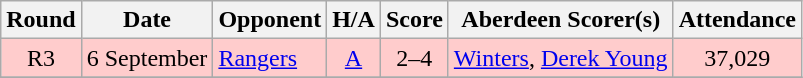<table class="wikitable" style="text-align:center">
<tr>
<th>Round</th>
<th>Date</th>
<th>Opponent</th>
<th>H/A</th>
<th>Score</th>
<th>Aberdeen Scorer(s)</th>
<th>Attendance</th>
</tr>
<tr bgcolor=#FFCCCC>
<td>R3</td>
<td align=left>6 September</td>
<td align=left><a href='#'>Rangers</a></td>
<td><a href='#'>A</a></td>
<td>2–4</td>
<td align=left><a href='#'>Winters</a>, <a href='#'>Derek Young</a></td>
<td>37,029</td>
</tr>
<tr>
</tr>
</table>
